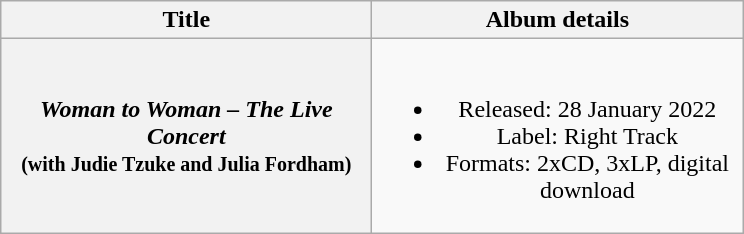<table class="wikitable plainrowheaders" style="text-align:center;">
<tr>
<th scope="col" style="width:15em;">Title</th>
<th scope="col" style="width:15em;">Album details</th>
</tr>
<tr>
<th scope="row"><em>Woman to Woman – The Live Concert</em><br><small>(with Judie Tzuke and Julia Fordham)</small></th>
<td><br><ul><li>Released: 28 January 2022</li><li>Label: Right Track</li><li>Formats:  2xCD, 3xLP, digital download</li></ul></td>
</tr>
</table>
